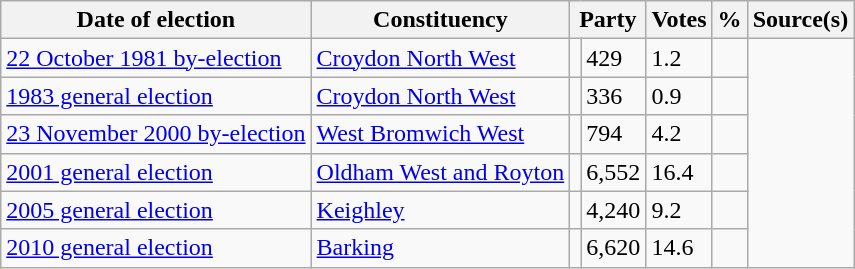<table class="wikitable">
<tr>
<th>Date of election</th>
<th>Constituency</th>
<th colspan=2>Party</th>
<th>Votes</th>
<th>%</th>
<th>Source(s)</th>
</tr>
<tr>
<td><a href='#'>22 October 1981 by-election</a></td>
<td><a href='#'>Croydon North West</a></td>
<td></td>
<td>429</td>
<td>1.2</td>
<td></td>
</tr>
<tr>
<td><a href='#'>1983 general election</a></td>
<td><a href='#'>Croydon North West</a></td>
<td></td>
<td>336</td>
<td>0.9</td>
<td></td>
</tr>
<tr>
<td><a href='#'>23 November 2000 by-election</a></td>
<td><a href='#'>West Bromwich West</a></td>
<td></td>
<td>794</td>
<td>4.2</td>
<td></td>
</tr>
<tr>
<td><a href='#'>2001 general election</a></td>
<td><a href='#'>Oldham West and Royton</a></td>
<td></td>
<td>6,552</td>
<td>16.4</td>
<td></td>
</tr>
<tr>
<td><a href='#'>2005 general election</a></td>
<td><a href='#'>Keighley</a></td>
<td></td>
<td>4,240</td>
<td>9.2</td>
<td></td>
</tr>
<tr>
<td><a href='#'>2010 general election</a></td>
<td><a href='#'>Barking</a></td>
<td></td>
<td>6,620</td>
<td>14.6</td>
<td></td>
</tr>
</table>
